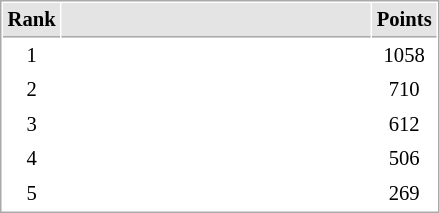<table cellspacing="1" cellpadding="3" style="border:1px solid #AAAAAA;font-size:86%">
<tr bgcolor="#E4E4E4">
<th style="border-bottom:1px solid #AAAAAA" width=10>Rank</th>
<th style="border-bottom:1px solid #AAAAAA" width=200></th>
<th style="border-bottom:1px solid #AAAAAA" width=20>Points</th>
</tr>
<tr>
<td align="center">1</td>
<td></td>
<td align=center>1058</td>
</tr>
<tr>
<td align="center">2</td>
<td></td>
<td align=center>710</td>
</tr>
<tr>
<td align="center">3</td>
<td></td>
<td align=center>612</td>
</tr>
<tr>
<td align="center">4</td>
<td></td>
<td align=center>506</td>
</tr>
<tr>
<td align="center">5</td>
<td></td>
<td align=center>269</td>
</tr>
</table>
